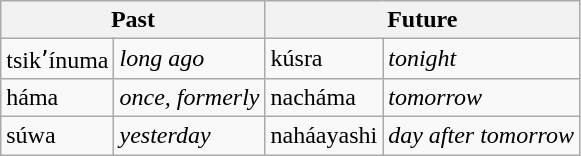<table class="wikitable">
<tr>
<th colspan="2">Past</th>
<th colspan="2">Future</th>
</tr>
<tr>
<td>tsikʼínuma</td>
<td><em>long ago</em></td>
<td>kúsra</td>
<td><em>tonight</em></td>
</tr>
<tr>
<td>háma</td>
<td><em>once, formerly</em></td>
<td>nacháma</td>
<td><em>tomorrow</em></td>
</tr>
<tr>
<td>súwa</td>
<td><em>yesterday</em></td>
<td>naháayashi</td>
<td><em>day after tomorrow</em></td>
</tr>
</table>
